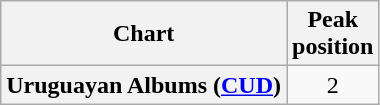<table class="wikitable sortable plainrowheaders">
<tr>
<th scope="col">Chart</th>
<th scope="col">Peak<br>position</th>
</tr>
<tr>
<th scope="row">Uruguayan Albums (<a href='#'>CUD</a>)</th>
<td align="center">2</td>
</tr>
</table>
